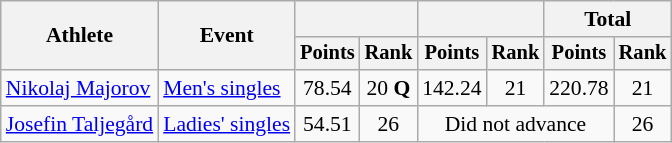<table class="wikitable" style="font-size:90%">
<tr>
<th rowspan="2">Athlete</th>
<th rowspan="2">Event</th>
<th colspan="2"></th>
<th colspan="2"></th>
<th colspan="2">Total</th>
</tr>
<tr style="font-size:95%">
<th>Points</th>
<th>Rank</th>
<th>Points</th>
<th>Rank</th>
<th>Points</th>
<th>Rank</th>
</tr>
<tr align=center>
<td align=left><a href='#'>Nikolaj Majorov</a></td>
<td align=left><a href='#'>Men's singles</a></td>
<td>78.54</td>
<td>20 <strong>Q</strong></td>
<td>142.24</td>
<td>21</td>
<td>220.78</td>
<td>21</td>
</tr>
<tr align=center>
<td align=left><a href='#'>Josefin Taljegård</a></td>
<td align=left><a href='#'>Ladies' singles</a></td>
<td>54.51</td>
<td>26</td>
<td colspan=3>Did not advance</td>
<td>26</td>
</tr>
</table>
